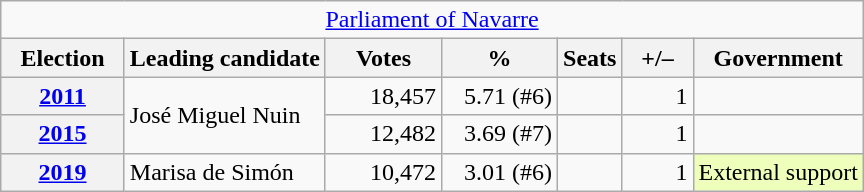<table class="wikitable" style="text-align:right;">
<tr>
<td colspan="8" align="center"><a href='#'>Parliament of Navarre</a></td>
</tr>
<tr>
<th width="75">Election</th>
<th>Leading candidate</th>
<th width="70">Votes</th>
<th width="70">%</th>
<th>Seats</th>
<th width="40">+/–</th>
<th>Government</th>
</tr>
<tr>
<th><a href='#'>2011</a></th>
<td rowspan="2" align="left">José Miguel Nuin</td>
<td>18,457</td>
<td>5.71 (#6)</td>
<td></td>
<td>1</td>
<td></td>
</tr>
<tr>
<th><a href='#'>2015</a></th>
<td>12,482</td>
<td>3.69 (#7)</td>
<td></td>
<td>1</td>
<td></td>
</tr>
<tr>
<th><a href='#'>2019</a></th>
<td align="left">Marisa de Simón</td>
<td>10,472</td>
<td>3.01 (#6)</td>
<td></td>
<td>1</td>
<td style="background-color:#efb;" align="center">External support</td>
</tr>
</table>
